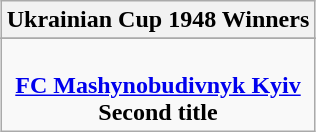<table class="wikitable" style="text-align: center; margin: 0 auto;">
<tr>
<th>Ukrainian Cup 1948 Winners</th>
</tr>
<tr>
</tr>
<tr>
<td><br><strong><a href='#'>FC Mashynobudivnyk Kyiv</a></strong><br><strong>Second title</strong></td>
</tr>
</table>
